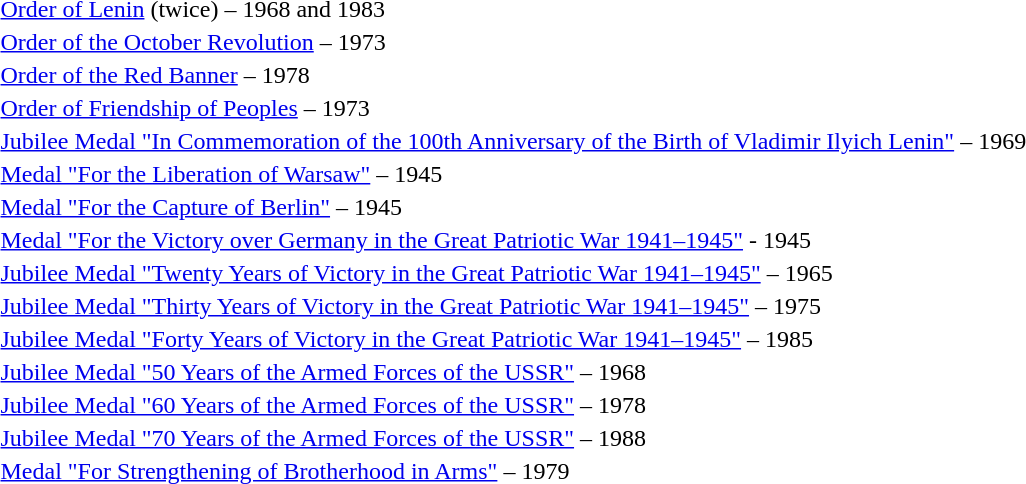<table>
<tr>
<td></td>
<td><a href='#'>Order of Lenin</a> (twice) – 1968 and 1983</td>
</tr>
<tr>
<td></td>
<td><a href='#'>Order of the October Revolution</a> – 1973</td>
</tr>
<tr>
<td></td>
<td><a href='#'>Order of the Red Banner</a> –  1978</td>
</tr>
<tr>
<td></td>
<td><a href='#'>Order of Friendship of Peoples</a> – 1973</td>
</tr>
<tr>
<td></td>
<td><a href='#'>Jubilee Medal "In Commemoration of the 100th Anniversary of the Birth of Vladimir Ilyich Lenin"</a> – 1969</td>
</tr>
<tr>
<td></td>
<td><a href='#'>Medal "For the Liberation of Warsaw"</a> – 1945</td>
</tr>
<tr>
<td></td>
<td><a href='#'>Medal "For the Capture of Berlin"</a> – 1945</td>
</tr>
<tr>
<td></td>
<td><a href='#'>Medal "For the Victory over Germany in the Great Patriotic War 1941–1945"</a> - 1945</td>
</tr>
<tr>
<td></td>
<td><a href='#'>Jubilee Medal "Twenty Years of Victory in the Great Patriotic War 1941–1945"</a> – 1965</td>
</tr>
<tr>
<td></td>
<td><a href='#'>Jubilee Medal "Thirty Years of Victory in the Great Patriotic War 1941–1945"</a> – 1975</td>
</tr>
<tr>
<td></td>
<td><a href='#'>Jubilee Medal "Forty Years of Victory in the Great Patriotic War 1941–1945"</a> – 1985</td>
</tr>
<tr>
<td></td>
<td><a href='#'>Jubilee Medal "50 Years of the Armed Forces of the USSR"</a> – 1968</td>
</tr>
<tr>
<td></td>
<td><a href='#'>Jubilee Medal "60 Years of the Armed Forces of the USSR"</a> – 1978</td>
</tr>
<tr>
<td></td>
<td><a href='#'>Jubilee Medal "70 Years of the Armed Forces of the USSR"</a> – 1988</td>
</tr>
<tr>
<td></td>
<td><a href='#'>Medal "For Strengthening of Brotherhood in Arms"</a> – 1979</td>
</tr>
<tr>
</tr>
</table>
